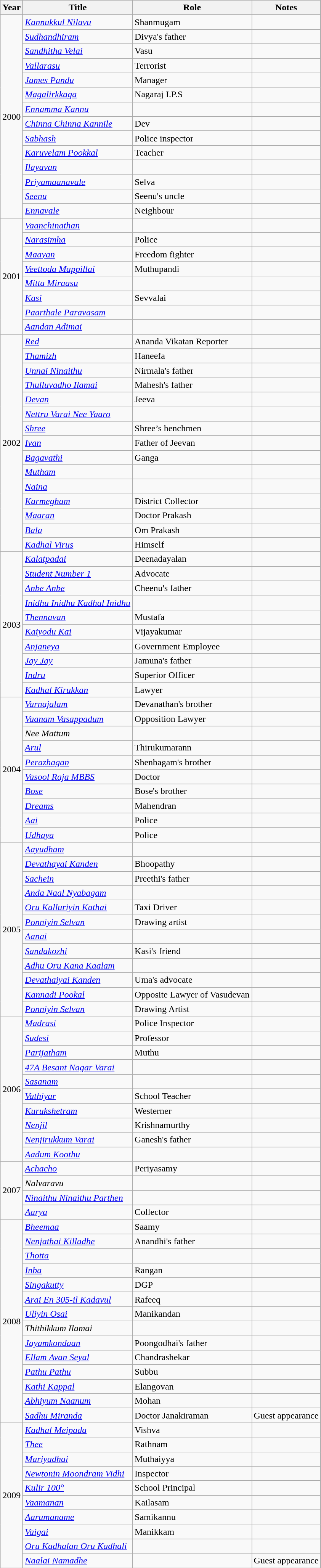<table class="wikitable sortable">
<tr>
<th>Year</th>
<th>Title</th>
<th>Role</th>
<th class="unsortable">Notes</th>
</tr>
<tr>
<td rowspan="14">2000</td>
<td><em><a href='#'>Kannukkul Nilavu</a></em></td>
<td>Shanmugam</td>
<td></td>
</tr>
<tr>
<td><em><a href='#'>Sudhandhiram</a></em></td>
<td>Divya's father</td>
<td></td>
</tr>
<tr>
<td><em><a href='#'>Sandhitha Velai</a></em></td>
<td>Vasu</td>
<td></td>
</tr>
<tr>
<td><em><a href='#'>Vallarasu</a></em></td>
<td>Terrorist</td>
<td></td>
</tr>
<tr>
<td><em><a href='#'>James Pandu</a></em></td>
<td>Manager</td>
<td></td>
</tr>
<tr>
<td><em><a href='#'>Magalirkkaga</a></em></td>
<td>Nagaraj I.P.S</td>
<td></td>
</tr>
<tr>
<td><em><a href='#'>Ennamma Kannu</a></em></td>
<td></td>
<td></td>
</tr>
<tr>
<td><em><a href='#'>Chinna Chinna Kannile</a></em></td>
<td>Dev</td>
<td></td>
</tr>
<tr>
<td><em><a href='#'>Sabhash</a></em></td>
<td>Police inspector</td>
<td></td>
</tr>
<tr>
<td><em><a href='#'>Karuvelam Pookkal</a></em></td>
<td>Teacher</td>
<td></td>
</tr>
<tr>
<td><em><a href='#'>Ilayavan</a></em></td>
<td></td>
<td></td>
</tr>
<tr>
<td><em><a href='#'>Priyamaanavale</a></em></td>
<td>Selva</td>
<td></td>
</tr>
<tr>
<td><em><a href='#'>Seenu</a></em></td>
<td>Seenu's uncle</td>
<td></td>
</tr>
<tr>
<td><em><a href='#'>Ennavale</a></em></td>
<td>Neighbour</td>
<td></td>
</tr>
<tr>
<td rowspan="8">2001</td>
<td><em><a href='#'>Vaanchinathan</a></em></td>
<td></td>
<td></td>
</tr>
<tr>
<td><em><a href='#'>Narasimha</a></em></td>
<td>Police</td>
<td></td>
</tr>
<tr>
<td><em><a href='#'>Maayan</a></em></td>
<td>Freedom fighter</td>
<td></td>
</tr>
<tr>
<td><em><a href='#'>Veettoda Mappillai</a></em></td>
<td>Muthupandi</td>
<td></td>
</tr>
<tr>
<td><em><a href='#'>Mitta Miraasu</a></em></td>
<td></td>
<td></td>
</tr>
<tr>
<td><em><a href='#'>Kasi</a></em></td>
<td>Sevvalai</td>
<td></td>
</tr>
<tr>
<td><em><a href='#'>Paarthale Paravasam</a></em></td>
<td></td>
<td></td>
</tr>
<tr>
<td><em><a href='#'>Aandan Adimai</a></em></td>
<td></td>
<td></td>
</tr>
<tr>
<td rowspan="15">2002</td>
<td><em><a href='#'>Red</a></em></td>
<td>Ananda Vikatan Reporter</td>
<td></td>
</tr>
<tr>
<td><em><a href='#'>Thamizh</a></em></td>
<td>Haneefa</td>
<td></td>
</tr>
<tr>
<td><em><a href='#'>Unnai Ninaithu</a></em></td>
<td>Nirmala's father</td>
<td></td>
</tr>
<tr>
<td><em><a href='#'>Thulluvadho Ilamai</a></em></td>
<td>Mahesh's father</td>
<td></td>
</tr>
<tr>
<td><em><a href='#'>Devan</a></em></td>
<td>Jeeva</td>
<td></td>
</tr>
<tr>
<td><em><a href='#'>Nettru Varai Nee Yaaro</a></em></td>
<td></td>
<td></td>
</tr>
<tr>
<td><em><a href='#'>Shree</a></em></td>
<td>Shree’s henchmen</td>
<td></td>
</tr>
<tr>
<td><em><a href='#'>Ivan</a></em></td>
<td>Father of Jeevan</td>
<td></td>
</tr>
<tr>
<td><em><a href='#'>Bagavathi</a></em></td>
<td>Ganga</td>
<td></td>
</tr>
<tr>
<td><em><a href='#'>Mutham</a></em></td>
<td></td>
<td></td>
</tr>
<tr>
<td><em><a href='#'>Naina</a></em></td>
<td></td>
<td></td>
</tr>
<tr>
<td><em><a href='#'>Karmegham</a></em></td>
<td>District Collector</td>
<td></td>
</tr>
<tr>
<td><em><a href='#'>Maaran</a></em></td>
<td>Doctor Prakash</td>
<td></td>
</tr>
<tr>
<td><em><a href='#'>Bala</a></em></td>
<td>Om Prakash</td>
<td></td>
</tr>
<tr>
<td><em><a href='#'>Kadhal Virus</a></em></td>
<td>Himself</td>
<td></td>
</tr>
<tr>
<td rowspan="10">2003</td>
<td><em><a href='#'>Kalatpadai</a></em></td>
<td>Deenadayalan</td>
<td></td>
</tr>
<tr>
<td><em><a href='#'>Student Number 1</a></em></td>
<td>Advocate</td>
<td></td>
</tr>
<tr>
<td><em><a href='#'>Anbe Anbe</a></em></td>
<td>Cheenu's father</td>
<td></td>
</tr>
<tr>
<td><em><a href='#'>Inidhu Inidhu Kadhal Inidhu</a></em></td>
<td></td>
<td></td>
</tr>
<tr>
<td><em><a href='#'>Thennavan</a></em></td>
<td>Mustafa</td>
<td></td>
</tr>
<tr>
<td><em><a href='#'>Kaiyodu Kai</a></em></td>
<td>Vijayakumar</td>
<td></td>
</tr>
<tr>
<td><em><a href='#'>Anjaneya</a></em></td>
<td>Government Employee</td>
<td></td>
</tr>
<tr>
<td><em><a href='#'>Jay Jay</a></em></td>
<td>Jamuna's father</td>
<td></td>
</tr>
<tr>
<td><em><a href='#'>Indru</a></em></td>
<td>Superior Officer</td>
<td></td>
</tr>
<tr>
<td><em><a href='#'>Kadhal Kirukkan</a></em></td>
<td>Lawyer</td>
<td></td>
</tr>
<tr>
<td rowspan="10">2004</td>
<td><em><a href='#'>Varnajalam</a></em></td>
<td>Devanathan's brother</td>
<td></td>
</tr>
<tr>
<td><em><a href='#'>Vaanam Vasappadum</a></em></td>
<td>Opposition Lawyer</td>
<td></td>
</tr>
<tr>
<td><em>Nee Mattum</em></td>
<td></td>
<td></td>
</tr>
<tr>
<td><em><a href='#'>Arul</a></em></td>
<td>Thirukumarann</td>
<td></td>
</tr>
<tr>
<td><em><a href='#'>Perazhagan</a></em></td>
<td>Shenbagam's brother</td>
<td></td>
</tr>
<tr>
<td><em><a href='#'>Vasool Raja MBBS</a></em></td>
<td>Doctor</td>
<td></td>
</tr>
<tr>
<td><em><a href='#'>Bose</a></em></td>
<td>Bose's brother</td>
<td></td>
</tr>
<tr>
<td><em><a href='#'>Dreams</a></em></td>
<td>Mahendran</td>
<td></td>
</tr>
<tr>
<td><em><a href='#'>Aai</a></em></td>
<td>Police</td>
<td></td>
</tr>
<tr>
<td><em><a href='#'>Udhaya</a></em></td>
<td>Police</td>
<td></td>
</tr>
<tr>
<td rowspan="12">2005</td>
<td><em><a href='#'>Aayudham</a></em></td>
<td></td>
<td></td>
</tr>
<tr>
<td><em><a href='#'>Devathayai Kanden</a></em></td>
<td>Bhoopathy</td>
<td></td>
</tr>
<tr>
<td><em><a href='#'>Sachein</a></em></td>
<td>Preethi's father</td>
<td></td>
</tr>
<tr>
<td><em><a href='#'>Anda Naal Nyabagam</a></em></td>
<td></td>
<td></td>
</tr>
<tr>
<td><em><a href='#'>Oru Kalluriyin Kathai</a></em></td>
<td>Taxi Driver</td>
<td></td>
</tr>
<tr>
<td><em><a href='#'>Ponniyin Selvan</a></em></td>
<td>Drawing artist</td>
<td></td>
</tr>
<tr>
<td><em><a href='#'>Aanai</a></em></td>
<td></td>
<td></td>
</tr>
<tr>
<td><em><a href='#'>Sandakozhi</a></em></td>
<td>Kasi's friend</td>
<td></td>
</tr>
<tr>
<td><em><a href='#'>Adhu Oru Kana Kaalam</a></em></td>
<td></td>
<td></td>
</tr>
<tr>
<td><em><a href='#'>Devathaiyai Kanden</a></em></td>
<td>Uma's advocate</td>
<td></td>
</tr>
<tr>
<td><em><a href='#'>Kannadi Pookal</a></em></td>
<td>Opposite Lawyer of Vasudevan</td>
<td></td>
</tr>
<tr>
<td><em><a href='#'>Ponniyin Selvan</a></em></td>
<td>Drawing Artist</td>
<td></td>
</tr>
<tr>
<td rowspan="10">2006</td>
<td><em><a href='#'>Madrasi</a></em></td>
<td>Police Inspector</td>
<td></td>
</tr>
<tr>
<td><em><a href='#'>Sudesi</a></em></td>
<td>Professor</td>
<td></td>
</tr>
<tr>
<td><em><a href='#'>Parijatham</a></em></td>
<td>Muthu</td>
<td></td>
</tr>
<tr>
<td><em><a href='#'>47A Besant Nagar Varai</a></em></td>
<td></td>
<td></td>
</tr>
<tr>
<td><em><a href='#'>Sasanam</a></em></td>
<td></td>
<td></td>
</tr>
<tr>
<td><em><a href='#'>Vathiyar</a></em></td>
<td>School Teacher</td>
<td></td>
</tr>
<tr>
<td><em><a href='#'>Kurukshetram</a></em></td>
<td>Westerner</td>
<td></td>
</tr>
<tr>
<td><em><a href='#'>Nenjil</a></em></td>
<td>Krishnamurthy</td>
<td></td>
</tr>
<tr>
<td><em><a href='#'>Nenjirukkum Varai</a></em></td>
<td>Ganesh's father</td>
<td></td>
</tr>
<tr>
<td><em><a href='#'>Aadum Koothu</a></em></td>
<td></td>
<td></td>
</tr>
<tr>
<td rowspan="4">2007</td>
<td><em><a href='#'>Achacho</a></em></td>
<td>Periyasamy</td>
<td></td>
</tr>
<tr>
<td><em>Nalvaravu</em></td>
<td></td>
<td></td>
</tr>
<tr>
<td><em><a href='#'>Ninaithu Ninaithu Parthen</a></em></td>
<td></td>
<td></td>
</tr>
<tr>
<td><em><a href='#'>Aarya</a></em></td>
<td>Collector</td>
<td></td>
</tr>
<tr>
<td rowspan="14">2008</td>
<td><em><a href='#'>Bheemaa</a></em></td>
<td>Saamy</td>
<td></td>
</tr>
<tr>
<td><em><a href='#'>Nenjathai Killadhe</a></em></td>
<td>Anandhi's father</td>
<td></td>
</tr>
<tr>
<td><em><a href='#'>Thotta</a></em></td>
<td></td>
<td></td>
</tr>
<tr>
<td><em><a href='#'>Inba</a></em></td>
<td>Rangan</td>
<td></td>
</tr>
<tr>
<td><em><a href='#'>Singakutty</a></em></td>
<td>DGP</td>
<td></td>
</tr>
<tr>
<td><em><a href='#'>Arai En 305-il Kadavul</a></em></td>
<td>Rafeeq</td>
<td></td>
</tr>
<tr>
<td><em><a href='#'>Uliyin Osai</a></em></td>
<td>Manikandan</td>
<td></td>
</tr>
<tr>
<td><em>Thithikkum Ilamai</em></td>
<td></td>
<td></td>
</tr>
<tr>
<td><em><a href='#'>Jayamkondaan</a></em></td>
<td>Poongodhai's father</td>
<td></td>
</tr>
<tr>
<td><em><a href='#'>Ellam Avan Seyal</a></em></td>
<td>Chandrashekar</td>
<td></td>
</tr>
<tr>
<td><em><a href='#'>Pathu Pathu</a></em></td>
<td>Subbu</td>
<td></td>
</tr>
<tr>
<td><em><a href='#'>Kathi Kappal</a></em></td>
<td>Elangovan</td>
<td></td>
</tr>
<tr>
<td><em><a href='#'>Abhiyum Naanum</a></em></td>
<td>Mohan</td>
<td></td>
</tr>
<tr>
<td><em><a href='#'>Sadhu Miranda</a></em></td>
<td>Doctor Janakiraman</td>
<td>Guest appearance</td>
</tr>
<tr>
<td rowspan="10">2009</td>
<td><em><a href='#'>Kadhal Meipada</a></em></td>
<td>Vishva</td>
<td></td>
</tr>
<tr>
<td><em><a href='#'>Thee</a></em></td>
<td>Rathnam</td>
<td></td>
</tr>
<tr>
<td><em><a href='#'>Mariyadhai</a></em></td>
<td>Muthaiyya</td>
<td></td>
</tr>
<tr>
<td><em><a href='#'>Newtonin Moondram Vidhi</a></em></td>
<td>Inspector</td>
<td></td>
</tr>
<tr>
<td><em><a href='#'>Kulir 100°</a></em></td>
<td>School Principal</td>
<td></td>
</tr>
<tr>
<td><em><a href='#'>Vaamanan</a></em></td>
<td>Kailasam</td>
<td></td>
</tr>
<tr>
<td><em><a href='#'>Aarumaname</a></em></td>
<td>Samikannu</td>
<td></td>
</tr>
<tr>
<td><em><a href='#'>Vaigai</a></em></td>
<td>Manikkam</td>
<td></td>
</tr>
<tr>
<td><em><a href='#'>Oru Kadhalan Oru Kadhali</a></em></td>
<td></td>
<td></td>
</tr>
<tr>
<td><em><a href='#'>Naalai Namadhe</a></em></td>
<td></td>
<td>Guest appearance</td>
</tr>
<tr>
</tr>
</table>
